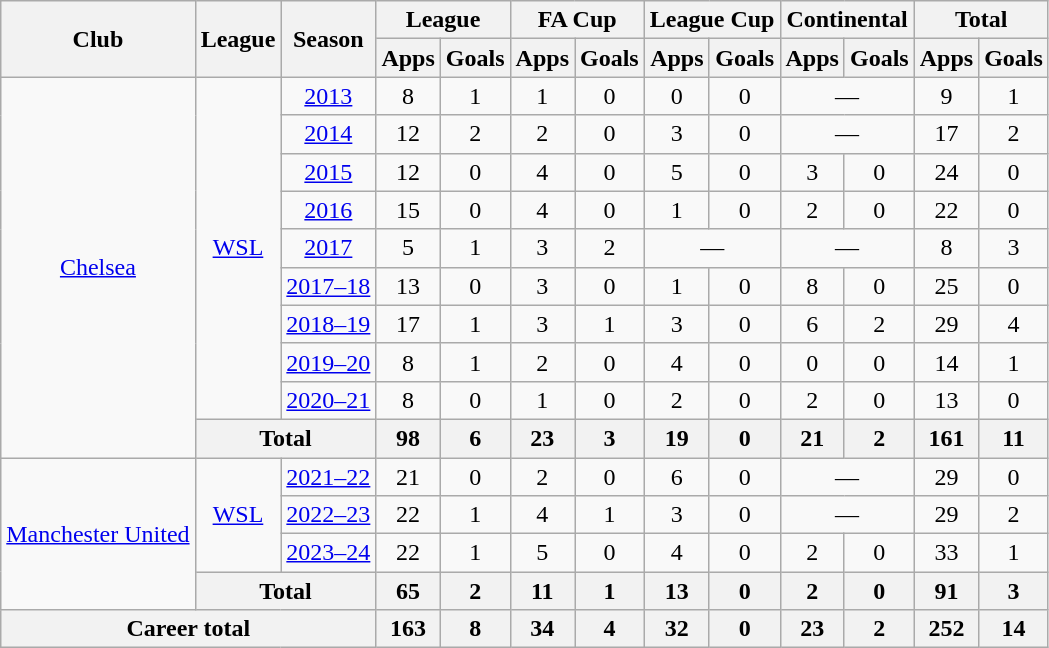<table class="wikitable" style="text-align: center;">
<tr>
<th rowspan="2">Club</th>
<th rowspan="2">League</th>
<th rowspan="2">Season</th>
<th colspan="2">League</th>
<th colspan="2">FA Cup</th>
<th colspan="2">League Cup</th>
<th colspan="2">Continental</th>
<th colspan="2">Total</th>
</tr>
<tr>
<th>Apps</th>
<th>Goals</th>
<th>Apps</th>
<th>Goals</th>
<th>Apps</th>
<th>Goals</th>
<th>Apps</th>
<th>Goals</th>
<th>Apps</th>
<th>Goals</th>
</tr>
<tr>
<td rowspan="10"><a href='#'>Chelsea</a></td>
<td rowspan="9"><a href='#'>WSL</a></td>
<td><a href='#'>2013</a></td>
<td>8</td>
<td>1</td>
<td>1</td>
<td>0</td>
<td>0</td>
<td>0</td>
<td colspan=2>—</td>
<td>9</td>
<td>1</td>
</tr>
<tr>
<td><a href='#'>2014</a></td>
<td>12</td>
<td>2</td>
<td>2</td>
<td>0</td>
<td>3</td>
<td>0</td>
<td colspan=2>—</td>
<td>17</td>
<td>2</td>
</tr>
<tr>
<td><a href='#'>2015</a></td>
<td>12</td>
<td>0</td>
<td>4</td>
<td>0</td>
<td>5</td>
<td>0</td>
<td>3</td>
<td>0</td>
<td>24</td>
<td>0</td>
</tr>
<tr>
<td><a href='#'>2016</a></td>
<td>15</td>
<td>0</td>
<td>4</td>
<td>0</td>
<td>1</td>
<td>0</td>
<td>2</td>
<td>0</td>
<td>22</td>
<td>0</td>
</tr>
<tr>
<td><a href='#'>2017</a></td>
<td>5</td>
<td>1</td>
<td>3</td>
<td>2</td>
<td colspan=2>—</td>
<td colspan=2>—</td>
<td>8</td>
<td>3</td>
</tr>
<tr>
<td><a href='#'>2017–18</a></td>
<td>13</td>
<td>0</td>
<td>3</td>
<td>0</td>
<td>1</td>
<td>0</td>
<td>8</td>
<td>0</td>
<td>25</td>
<td>0</td>
</tr>
<tr>
<td><a href='#'>2018–19</a></td>
<td>17</td>
<td>1</td>
<td>3</td>
<td>1</td>
<td>3</td>
<td>0</td>
<td>6</td>
<td>2</td>
<td>29</td>
<td>4</td>
</tr>
<tr>
<td><a href='#'>2019–20</a></td>
<td>8</td>
<td>1</td>
<td>2</td>
<td>0</td>
<td>4</td>
<td>0</td>
<td>0</td>
<td>0</td>
<td>14</td>
<td>1</td>
</tr>
<tr>
<td><a href='#'>2020–21</a></td>
<td>8</td>
<td>0</td>
<td>1</td>
<td>0</td>
<td>2</td>
<td>0</td>
<td>2</td>
<td>0</td>
<td>13</td>
<td>0</td>
</tr>
<tr>
<th colspan="2">Total</th>
<th>98</th>
<th>6</th>
<th>23</th>
<th>3</th>
<th>19</th>
<th>0</th>
<th>21</th>
<th>2</th>
<th>161</th>
<th>11</th>
</tr>
<tr>
<td rowspan="4"><a href='#'>Manchester United</a></td>
<td rowspan="3"><a href='#'>WSL</a></td>
<td><a href='#'>2021–22</a></td>
<td>21</td>
<td>0</td>
<td>2</td>
<td>0</td>
<td>6</td>
<td>0</td>
<td colspan=2>—</td>
<td>29</td>
<td>0</td>
</tr>
<tr>
<td><a href='#'>2022–23</a></td>
<td>22</td>
<td>1</td>
<td>4</td>
<td>1</td>
<td>3</td>
<td>0</td>
<td colspan=2>—</td>
<td>29</td>
<td>2</td>
</tr>
<tr>
<td><a href='#'>2023–24</a></td>
<td>22</td>
<td>1</td>
<td>5</td>
<td>0</td>
<td>4</td>
<td>0</td>
<td>2</td>
<td>0</td>
<td>33</td>
<td>1</td>
</tr>
<tr>
<th colspan="2">Total</th>
<th>65</th>
<th>2</th>
<th>11</th>
<th>1</th>
<th>13</th>
<th>0</th>
<th>2</th>
<th>0</th>
<th>91</th>
<th>3</th>
</tr>
<tr>
<th colspan="3">Career total</th>
<th>163</th>
<th>8</th>
<th>34</th>
<th>4</th>
<th>32</th>
<th>0</th>
<th>23</th>
<th>2</th>
<th>252</th>
<th>14</th>
</tr>
</table>
